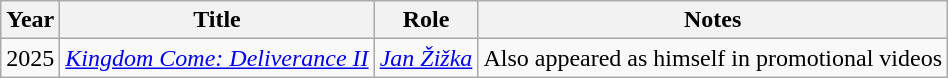<table class="wikitable sortable">
<tr>
<th>Year</th>
<th>Title</th>
<th>Role</th>
<th class="unsortable">Notes</th>
</tr>
<tr>
<td>2025</td>
<td><em><a href='#'>Kingdom Come: Deliverance II</a></em></td>
<td><em><a href='#'>Jan Žižka</a></em></td>
<td>Also appeared as himself in promotional videos</td>
</tr>
</table>
